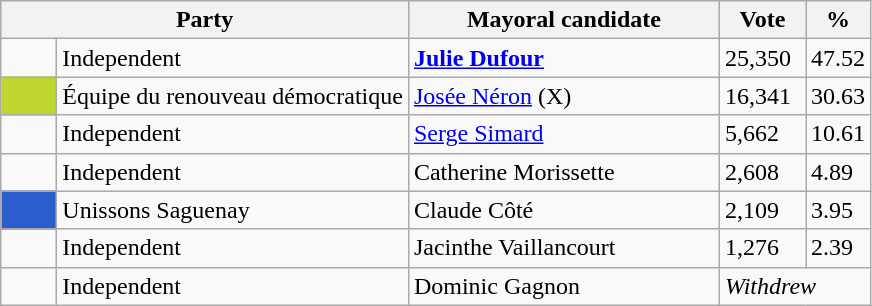<table class="wikitable">
<tr>
<th bgcolor="#DDDDFF" width="230px" colspan="2">Party</th>
<th bgcolor="#DDDDFF" width="200px">Mayoral candidate</th>
<th bgcolor="#DDDDFF" width="50px">Vote</th>
<th bgcolor="#DDDDFF" width="30px">%</th>
</tr>
<tr>
<td> </td>
<td>Independent</td>
<td><strong><a href='#'>Julie Dufour</a></strong></td>
<td>25,350</td>
<td>47.52</td>
</tr>
<tr>
<td bgcolor=#BFD630 width="30px"> </td>
<td>Équipe du renouveau démocratique</td>
<td><a href='#'>Josée Néron</a> (X)</td>
<td>16,341</td>
<td>30.63</td>
</tr>
<tr>
<td> </td>
<td>Independent</td>
<td><a href='#'>Serge Simard</a></td>
<td>5,662</td>
<td>10.61</td>
</tr>
<tr>
<td> </td>
<td>Independent</td>
<td>Catherine Morissette</td>
<td>2,608</td>
<td>4.89</td>
</tr>
<tr>
<td bgcolor=#2c5dcf width="30px"> </td>
<td>Unissons Saguenay</td>
<td>Claude Côté</td>
<td>2,109</td>
<td>3.95</td>
</tr>
<tr>
<td> </td>
<td>Independent</td>
<td>Jacinthe Vaillancourt</td>
<td>1,276</td>
<td>2.39</td>
</tr>
<tr>
<td> </td>
<td>Independent</td>
<td>Dominic Gagnon</td>
<td colspan="2"><em>Withdrew</em></td>
</tr>
</table>
